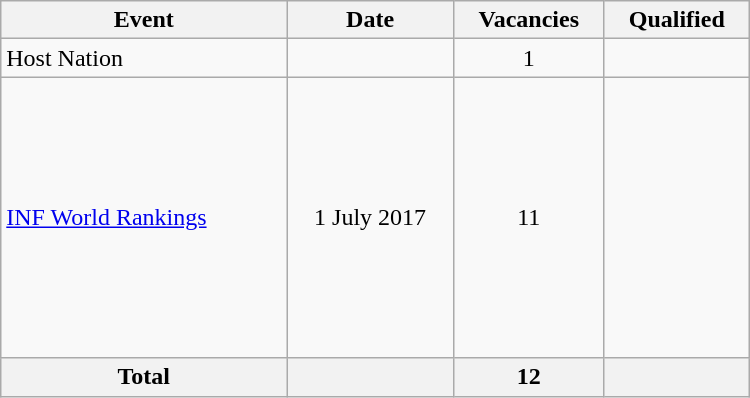<table class="wikitable" width=500>
<tr>
<th>Event</th>
<th>Date</th>
<th>Vacancies</th>
<th>Qualified</th>
</tr>
<tr>
<td>Host Nation</td>
<td></td>
<td align=center>1</td>
<td></td>
</tr>
<tr>
<td><a href='#'>INF World Rankings</a></td>
<td align=center>1 July 2017</td>
<td align=center>11</td>
<td><br><br><br><br><br><br><br><br><br><br></td>
</tr>
<tr>
<th>Total</th>
<th></th>
<th>12</th>
<th></th>
</tr>
</table>
